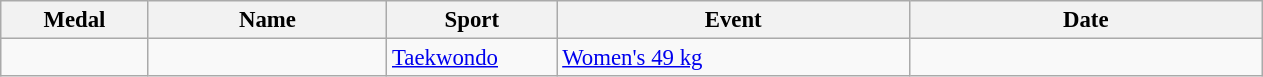<table class="wikitable sortable" style="font-size:95%">
<tr>
<th style="width:6em">Medal</th>
<th style="width:10em">Name</th>
<th style="width:7em">Sport</th>
<th style="width:15em">Event</th>
<th style="width:15em">Date</th>
</tr>
<tr>
<td></td>
<td></td>
<td><a href='#'>Taekwondo</a></td>
<td><a href='#'>Women's 49 kg</a></td>
<td></td>
</tr>
</table>
